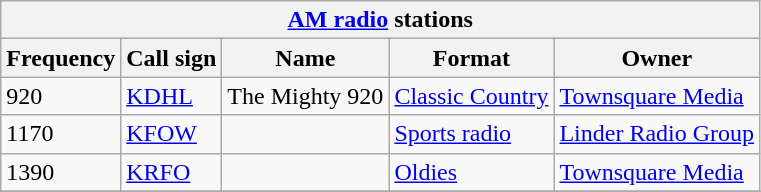<table class="wikitable">
<tr>
<th align="center" colspan="5"><strong><a href='#'>AM radio</a> stations</strong></th>
</tr>
<tr>
<th>Frequency</th>
<th>Call sign</th>
<th>Name</th>
<th>Format</th>
<th>Owner</th>
</tr>
<tr>
<td>920</td>
<td><a href='#'>KDHL</a></td>
<td>The Mighty 920</td>
<td><a href='#'>Classic Country</a></td>
<td><a href='#'>Townsquare Media</a></td>
</tr>
<tr>
<td>1170</td>
<td><a href='#'>KFOW</a></td>
<td></td>
<td><a href='#'>Sports radio</a></td>
<td><a href='#'>Linder Radio Group</a></td>
</tr>
<tr>
<td>1390</td>
<td><a href='#'>KRFO</a></td>
<td></td>
<td><a href='#'>Oldies</a></td>
<td><a href='#'>Townsquare Media</a></td>
</tr>
<tr>
</tr>
</table>
